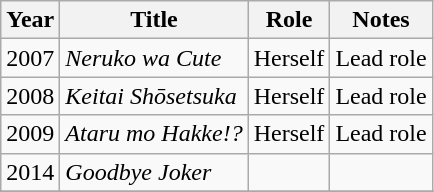<table class="wikitable sortable">
<tr>
<th>Year</th>
<th>Title</th>
<th>Role</th>
<th class="unsortable">Notes</th>
</tr>
<tr>
<td>2007</td>
<td><em>Neruko wa Cute</em></td>
<td>Herself</td>
<td>Lead role</td>
</tr>
<tr>
<td>2008</td>
<td><em>Keitai Shōsetsuka</em></td>
<td>Herself</td>
<td>Lead role</td>
</tr>
<tr>
<td>2009</td>
<td><em>Ataru mo Hakke!?</em></td>
<td>Herself</td>
<td>Lead role</td>
</tr>
<tr>
<td>2014</td>
<td><em>Goodbye Joker</em></td>
<td></td>
<td></td>
</tr>
<tr>
</tr>
</table>
